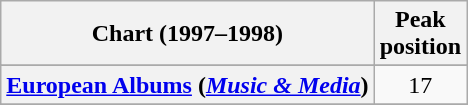<table class="wikitable sortable plainrowheaders" style="text-align:center">
<tr>
<th scope="col">Chart (1997–1998)</th>
<th scope="col">Peak<br>position</th>
</tr>
<tr>
</tr>
<tr>
<th scope="row"><a href='#'>European Albums</a> (<em><a href='#'>Music & Media</a></em>)</th>
<td>17</td>
</tr>
<tr>
</tr>
</table>
